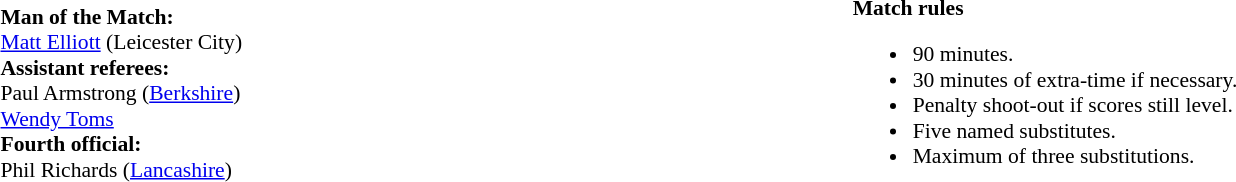<table width=100% style="font-size: 90%">
<tr>
<td><br><strong>Man of the Match:</strong>
<br><a href='#'>Matt Elliott</a> (Leicester City)<br><strong>Assistant referees:</strong>
<br>Paul Armstrong (<a href='#'>Berkshire</a>)
<br><a href='#'>Wendy Toms</a>
<br><strong>Fourth official:</strong>
<br>Phil Richards (<a href='#'>Lancashire</a>)</td>
<td width=55% valign=top><br><strong>Match rules</strong><ul><li>90 minutes.</li><li>30 minutes of extra-time if necessary.</li><li>Penalty shoot-out if scores still level.</li><li>Five named substitutes.</li><li>Maximum of three substitutions.</li></ul></td>
</tr>
</table>
